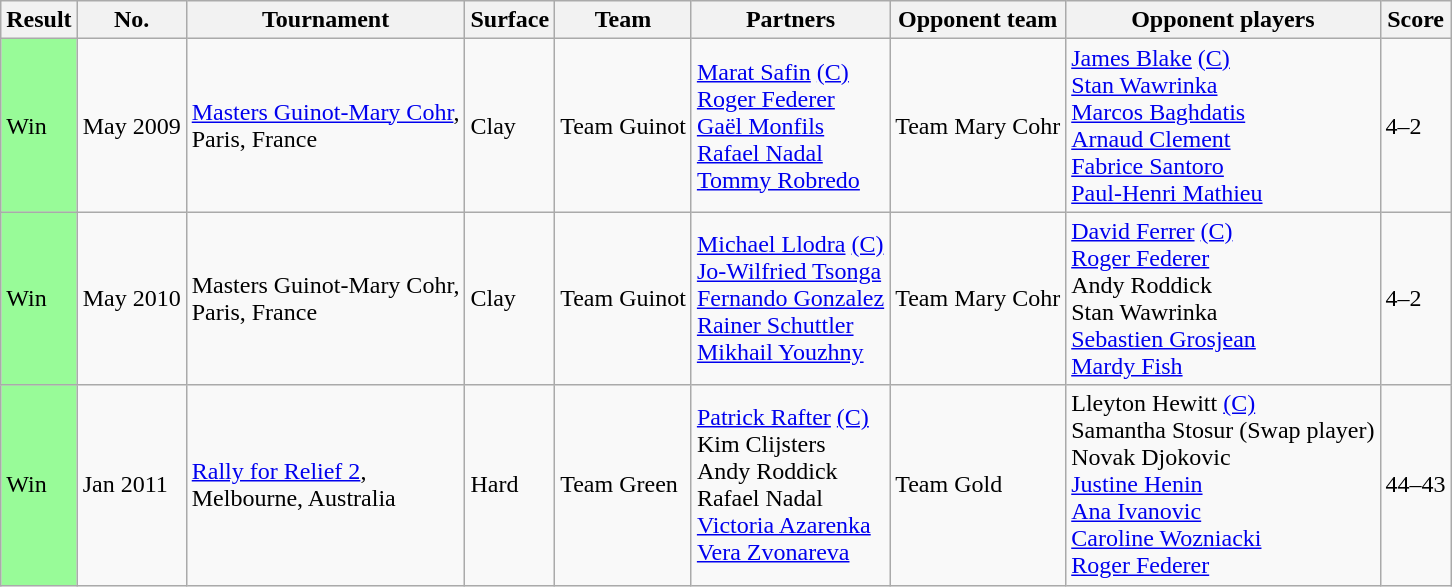<table class="sortable wikitable">
<tr>
<th>Result</th>
<th>No.</th>
<th>Tournament</th>
<th>Surface</th>
<th>Team</th>
<th>Partners</th>
<th>Opponent team</th>
<th>Opponent players</th>
<th class="unsortable">Score</th>
</tr>
<tr>
<td bgcolor=98FB98>Win</td>
<td>May 2009</td>
<td><a href='#'>Masters Guinot-Mary Cohr</a>,<br>Paris, France</td>
<td>Clay</td>
<td>Team Guinot</td>
<td> <a href='#'>Marat Safin</a> <a href='#'>(C)</a><br> <a href='#'>Roger Federer</a><br> <a href='#'>Gaël Monfils</a><br> <a href='#'>Rafael Nadal</a><br> <a href='#'>Tommy Robredo</a></td>
<td>Team Mary Cohr</td>
<td> <a href='#'>James Blake</a> <a href='#'>(C)</a><br> <a href='#'>Stan Wawrinka</a><br> <a href='#'>Marcos Baghdatis</a><br> <a href='#'>Arnaud Clement</a><br> <a href='#'>Fabrice Santoro</a><br> <a href='#'>Paul-Henri Mathieu</a></td>
<td>4–2</td>
</tr>
<tr>
<td bgcolor=98FB98>Win</td>
<td>May 2010</td>
<td>Masters Guinot-Mary Cohr,<br>Paris, France</td>
<td>Clay</td>
<td>Team Guinot</td>
<td> <a href='#'>Michael Llodra</a> <a href='#'>(C)</a><br> <a href='#'>Jo-Wilfried Tsonga</a><br> <a href='#'>Fernando Gonzalez</a><br> <a href='#'>Rainer Schuttler</a><br> <a href='#'>Mikhail Youzhny</a></td>
<td>Team Mary Cohr</td>
<td> <a href='#'>David Ferrer</a> <a href='#'>(C)</a><br> <a href='#'>Roger Federer</a><br> Andy Roddick<br> Stan Wawrinka<br> <a href='#'>Sebastien Grosjean</a><br> <a href='#'>Mardy Fish</a></td>
<td>4–2</td>
</tr>
<tr>
<td bgcolor=98FB98>Win</td>
<td>Jan 2011</td>
<td><a href='#'>Rally for Relief 2</a>,<br>Melbourne, Australia</td>
<td>Hard</td>
<td>Team Green</td>
<td> <a href='#'>Patrick Rafter</a> <a href='#'>(C)</a><br> Kim Clijsters<br> Andy Roddick<br> Rafael Nadal<br> <a href='#'>Victoria Azarenka</a><br> <a href='#'>Vera Zvonareva</a></td>
<td>Team Gold</td>
<td> Lleyton Hewitt <a href='#'>(C)</a><br> Samantha Stosur (Swap player)<br> Novak Djokovic<br> <a href='#'>Justine Henin</a><br> <a href='#'>Ana Ivanovic</a><br> <a href='#'>Caroline Wozniacki</a><br> <a href='#'>Roger Federer</a></td>
<td>44–43</td>
</tr>
</table>
